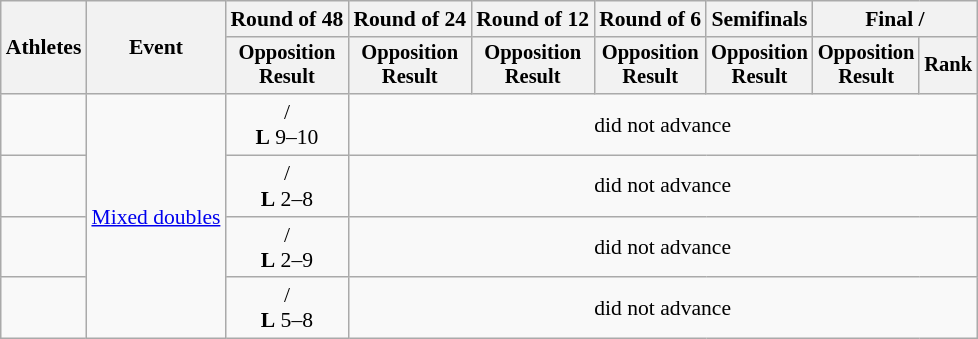<table class="wikitable" style="font-size:90%; text-align:center;">
<tr>
<th rowspan=2>Athletes</th>
<th rowspan=2>Event</th>
<th>Round of 48</th>
<th>Round of 24</th>
<th>Round of 12</th>
<th>Round of 6</th>
<th>Semifinals</th>
<th colspan=2>Final / </th>
</tr>
<tr style="font-size:95%">
<th>Opposition<br>Result</th>
<th>Opposition<br>Result</th>
<th>Opposition<br>Result</th>
<th>Opposition<br>Result</th>
<th>Opposition<br>Result</th>
<th>Opposition<br>Result</th>
<th>Rank</th>
</tr>
<tr>
<td align=left><br></td>
<td align=left rowspan=4><a href='#'>Mixed doubles</a></td>
<td> / <br><strong>L</strong> 9–10</td>
<td colspan=6>did not advance</td>
</tr>
<tr>
<td align=left><br></td>
<td> / <br><strong>L</strong> 2–8</td>
<td colspan=6>did not advance</td>
</tr>
<tr>
<td align=left><br></td>
<td> / <br><strong>L</strong> 2–9</td>
<td colspan=6>did not advance</td>
</tr>
<tr>
<td align=left><br></td>
<td> / <br><strong>L</strong> 5–8</td>
<td colspan=6>did not advance</td>
</tr>
</table>
